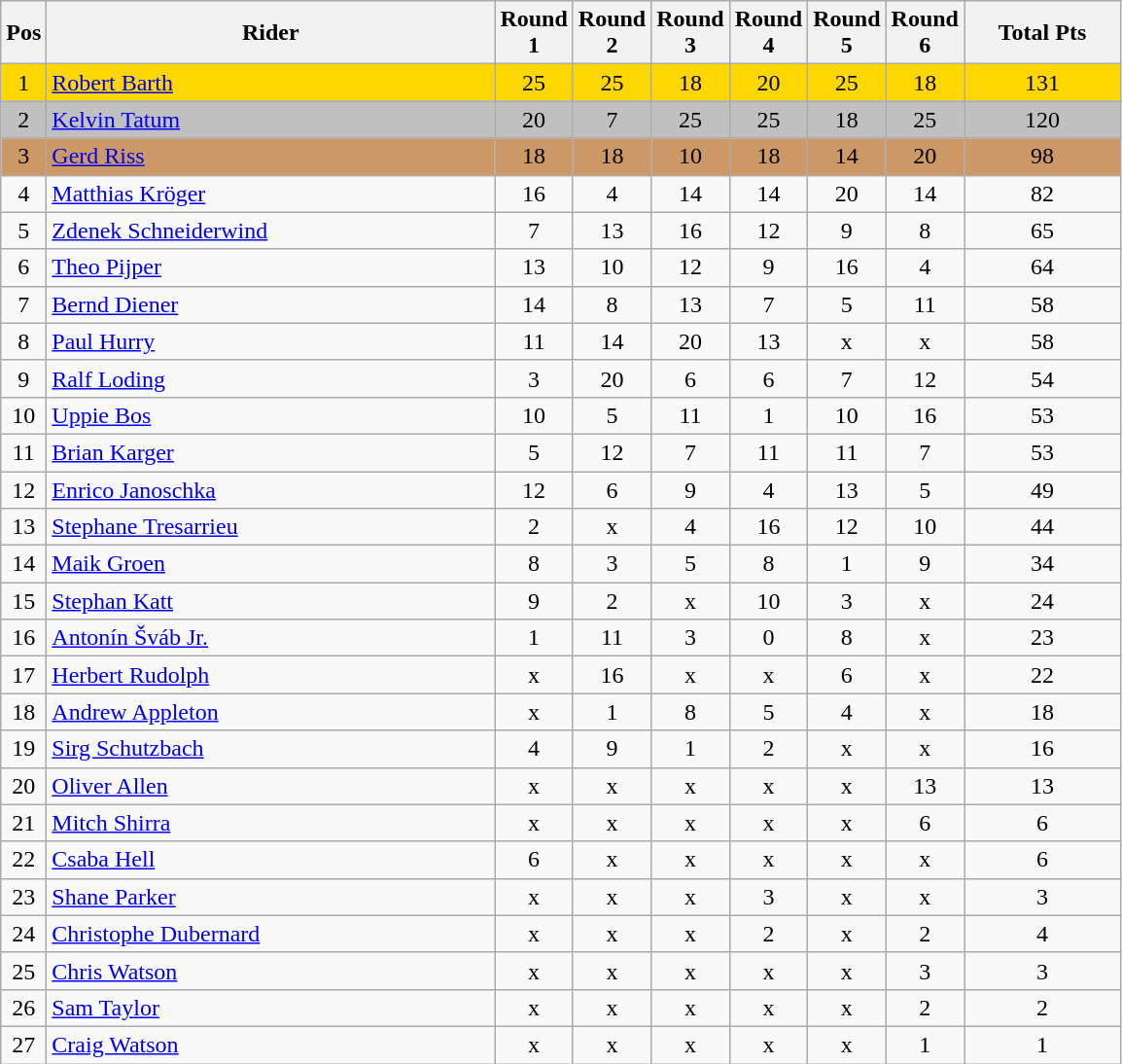<table class="wikitable" style="font-size: 100%">
<tr>
<th width=20>Pos</th>
<th width=300>Rider</th>
<th width=40>Round 1</th>
<th width=40>Round 2</th>
<th width=40>Round 3</th>
<th width=40>Round 4</th>
<th width=40>Round 5</th>
<th width=40>Round 6</th>
<th width=100>Total Pts</th>
</tr>
<tr align=center style="background-color: gold;">
<td>1</td>
<td align="left"> <a href='#'>Robert Barth</a></td>
<td>25</td>
<td>25</td>
<td>18</td>
<td>20</td>
<td>25</td>
<td>18</td>
<td>131</td>
</tr>
<tr align=center style="background-color: silver;">
<td>2</td>
<td align="left"> <a href='#'>Kelvin Tatum</a></td>
<td>20</td>
<td>7</td>
<td>25</td>
<td>25</td>
<td>18</td>
<td>25</td>
<td>120</td>
</tr>
<tr align=center style="background-color: #cc9966;">
<td>3</td>
<td align="left"> <a href='#'>Gerd Riss</a></td>
<td>18</td>
<td>18</td>
<td>10</td>
<td>18</td>
<td>14</td>
<td>20</td>
<td>98</td>
</tr>
<tr align=center>
<td>4</td>
<td align="left"> <a href='#'>Matthias Kröger</a></td>
<td>16</td>
<td>4</td>
<td>14</td>
<td>14</td>
<td>20</td>
<td>14</td>
<td>82</td>
</tr>
<tr align=center>
<td>5</td>
<td align="left"> <a href='#'>Zdenek Schneiderwind</a></td>
<td>7</td>
<td>13</td>
<td>16</td>
<td>12</td>
<td>9</td>
<td>8</td>
<td>65</td>
</tr>
<tr align=center>
<td>6</td>
<td align="left"> <a href='#'>Theo Pijper</a></td>
<td>13</td>
<td>10</td>
<td>12</td>
<td>9</td>
<td>16</td>
<td>4</td>
<td>64</td>
</tr>
<tr align=center>
<td>7</td>
<td align="left"> <a href='#'>Bernd Diener</a></td>
<td>14</td>
<td>8</td>
<td>13</td>
<td>7</td>
<td>5</td>
<td>11</td>
<td>58</td>
</tr>
<tr align=center>
<td>8</td>
<td align="left"> <a href='#'>Paul Hurry</a></td>
<td>11</td>
<td>14</td>
<td>20</td>
<td>13</td>
<td>x</td>
<td>x</td>
<td>58</td>
</tr>
<tr align=center>
<td>9</td>
<td align="left"> <a href='#'>Ralf Loding</a></td>
<td>3</td>
<td>20</td>
<td>6</td>
<td>6</td>
<td>7</td>
<td>12</td>
<td>54</td>
</tr>
<tr align=center>
<td>10</td>
<td align="left"> <a href='#'>Uppie Bos</a></td>
<td>10</td>
<td>5</td>
<td>11</td>
<td>1</td>
<td>10</td>
<td>16</td>
<td>53</td>
</tr>
<tr align=center>
<td>11</td>
<td align="left"> <a href='#'>Brian Karger </a></td>
<td>5</td>
<td>12</td>
<td>7</td>
<td>11</td>
<td>11</td>
<td>7</td>
<td>53</td>
</tr>
<tr align=center>
<td>12</td>
<td align="left"> <a href='#'>Enrico Janoschka</a></td>
<td>12</td>
<td>6</td>
<td>9</td>
<td>4</td>
<td>13</td>
<td>5</td>
<td>49</td>
</tr>
<tr align=center>
<td>13</td>
<td align="left"> <a href='#'>Stephane Tresarrieu</a></td>
<td>2</td>
<td>x</td>
<td>4</td>
<td>16</td>
<td>12</td>
<td>10</td>
<td>44</td>
</tr>
<tr align=center>
<td>14</td>
<td align="left"> <a href='#'>Maik Groen</a></td>
<td>8</td>
<td>3</td>
<td>5</td>
<td>8</td>
<td>1</td>
<td>9</td>
<td>34</td>
</tr>
<tr align=center>
<td>15</td>
<td align="left"> <a href='#'>Stephan Katt</a></td>
<td>9</td>
<td>2</td>
<td>x</td>
<td>10</td>
<td>3</td>
<td>x</td>
<td>24</td>
</tr>
<tr align=center>
<td>16</td>
<td align="left"> <a href='#'>Antonín Šváb Jr.</a></td>
<td>1</td>
<td>11</td>
<td>3</td>
<td>0</td>
<td>8</td>
<td>x</td>
<td>23</td>
</tr>
<tr align=center>
<td>17</td>
<td align="left"> <a href='#'>Herbert Rudolph</a></td>
<td>x</td>
<td>16</td>
<td>x</td>
<td>x</td>
<td>6</td>
<td>x</td>
<td>22</td>
</tr>
<tr align=center>
<td>18</td>
<td align="left"> <a href='#'>Andrew Appleton</a></td>
<td>x</td>
<td>1</td>
<td>8</td>
<td>5</td>
<td>4</td>
<td>x</td>
<td>18</td>
</tr>
<tr align=center>
<td>19</td>
<td align="left"> <a href='#'>Sirg Schutzbach</a></td>
<td>4</td>
<td>9</td>
<td>1</td>
<td>2</td>
<td>x</td>
<td>x</td>
<td>16</td>
</tr>
<tr align=center>
<td>20</td>
<td align="left"> <a href='#'>Oliver Allen</a></td>
<td>x</td>
<td>x</td>
<td>x</td>
<td>x</td>
<td>x</td>
<td>13</td>
<td>13</td>
</tr>
<tr align=center>
<td>21</td>
<td align="left"> <a href='#'>Mitch Shirra</a></td>
<td>x</td>
<td>x</td>
<td>x</td>
<td>x</td>
<td>x</td>
<td>6</td>
<td>6</td>
</tr>
<tr align=center>
<td>22</td>
<td align="left"> <a href='#'>Csaba Hell</a></td>
<td>6</td>
<td>x</td>
<td>x</td>
<td>x</td>
<td>x</td>
<td>x</td>
<td>6</td>
</tr>
<tr align=center>
<td>23</td>
<td align="left"> <a href='#'>Shane Parker</a></td>
<td>x</td>
<td>x</td>
<td>x</td>
<td>3</td>
<td>x</td>
<td>x</td>
<td>3</td>
</tr>
<tr align=center>
<td>24</td>
<td align="left"> <a href='#'>Christophe Dubernard</a></td>
<td>x</td>
<td>x</td>
<td>x</td>
<td>2</td>
<td>x</td>
<td>2</td>
<td>4</td>
</tr>
<tr align=center>
<td>25</td>
<td align="left"> <a href='#'>Chris Watson</a></td>
<td>x</td>
<td>x</td>
<td>x</td>
<td>x</td>
<td>x</td>
<td>3</td>
<td>3</td>
</tr>
<tr align=center>
<td>26</td>
<td align="left"> <a href='#'>Sam Taylor</a></td>
<td>x</td>
<td>x</td>
<td>x</td>
<td>x</td>
<td>x</td>
<td>2</td>
<td>2</td>
</tr>
<tr align=center>
<td>27</td>
<td align="left"> <a href='#'>Craig Watson</a></td>
<td>x</td>
<td>x</td>
<td>x</td>
<td>x</td>
<td>x</td>
<td>1</td>
<td>1</td>
</tr>
</table>
